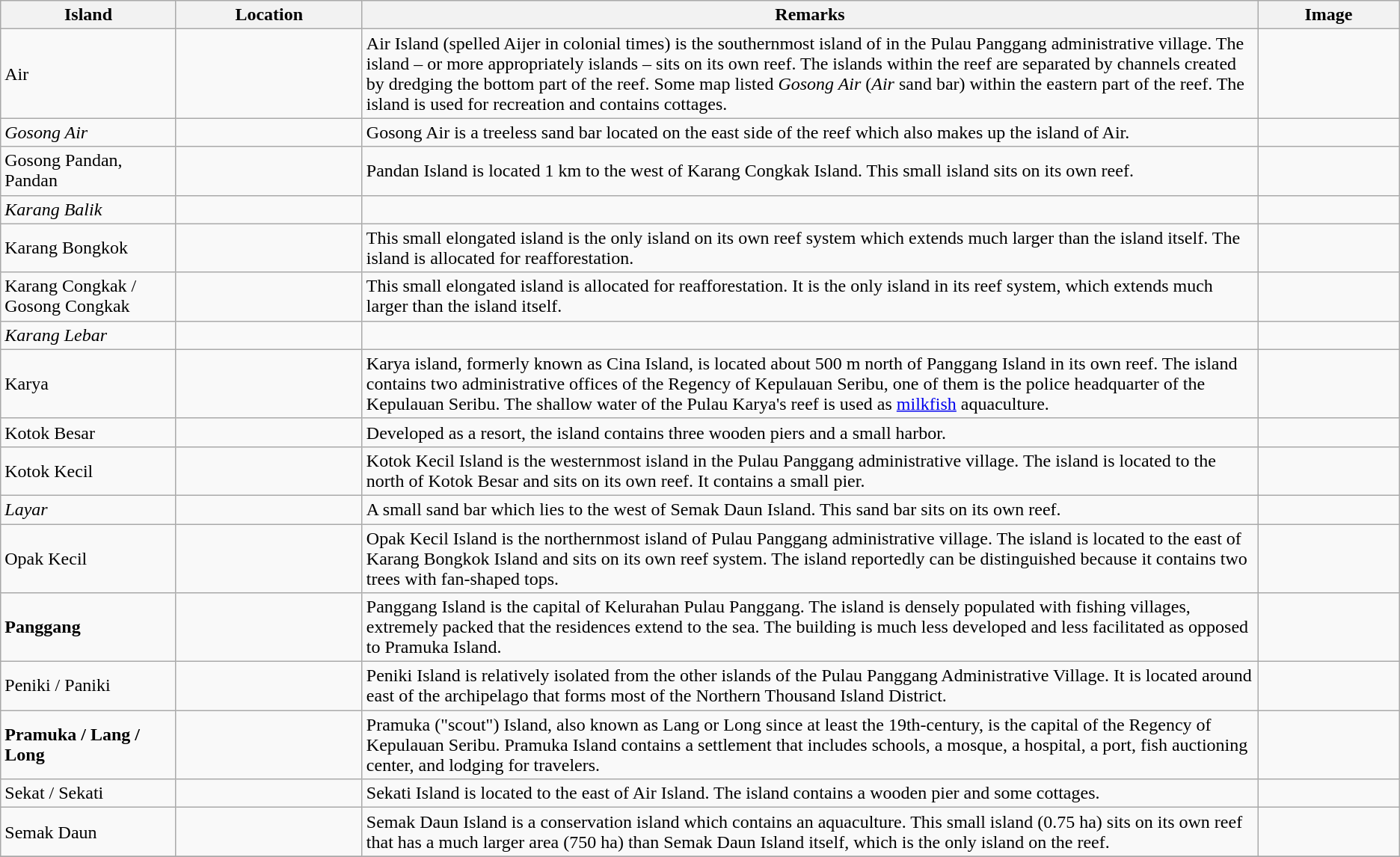<table class="wikitable">
<tr>
<th scope="col" width="150">Island</th>
<th scope="col" width="160">Location</th>
<th scope="col" width="800">Remarks</th>
<th scope="col" width="120">Image</th>
</tr>
<tr>
<td>Air</td>
<td></td>
<td>Air Island (spelled Aijer in colonial times) is the southernmost island of in the Pulau Panggang administrative village. The island – or more appropriately islands – sits on its own reef. The islands within the reef are separated by channels created by dredging the bottom part of the reef. Some map listed <em>Gosong Air</em> (<em>Air</em> sand bar) within the eastern part of the reef. The island is used for recreation and contains cottages.</td>
<td></td>
</tr>
<tr>
<td><em>Gosong Air</em></td>
<td></td>
<td>Gosong Air is a treeless sand bar located on the east side of the reef which also makes up the island of Air.</td>
<td></td>
</tr>
<tr>
<td>Gosong Pandan, Pandan</td>
<td></td>
<td>Pandan Island is located 1 km to the west of Karang Congkak Island. This small island sits on its own reef.</td>
<td></td>
</tr>
<tr>
<td><em>Karang Balik</em></td>
<td></td>
<td></td>
<td></td>
</tr>
<tr>
<td>Karang Bongkok</td>
<td></td>
<td>This small elongated island is the only island on its own reef system which extends much larger than the island itself. The island is allocated for reafforestation.</td>
<td></td>
</tr>
<tr>
<td>Karang Congkak / Gosong Congkak</td>
<td></td>
<td>This small elongated island is allocated for reafforestation. It is the only island in its reef system, which extends much larger than the island itself.</td>
<td></td>
</tr>
<tr>
<td><em>Karang Lebar</em></td>
<td></td>
<td></td>
<td></td>
</tr>
<tr>
<td>Karya</td>
<td></td>
<td>Karya island, formerly known as Cina Island, is located about 500 m north of Panggang Island in its own reef. The island contains two administrative offices of the Regency of Kepulauan Seribu, one of them is the police headquarter of the Kepulauan Seribu. The shallow water of the Pulau Karya's reef is used as <a href='#'>milkfish</a> aquaculture.</td>
<td></td>
</tr>
<tr>
<td>Kotok Besar</td>
<td></td>
<td>Developed as a resort, the island contains three wooden piers and a small harbor.</td>
<td></td>
</tr>
<tr>
<td>Kotok Kecil</td>
<td></td>
<td>Kotok Kecil Island is the westernmost island in the Pulau Panggang administrative village. The island is located to the north of Kotok Besar and sits on its own reef. It contains a small pier.</td>
<td></td>
</tr>
<tr>
<td><em>Layar</em></td>
<td></td>
<td>A small sand bar which lies  to the west of Semak Daun Island. This sand bar sits on its own reef.</td>
<td></td>
</tr>
<tr>
<td>Opak Kecil</td>
<td></td>
<td>Opak Kecil Island is the northernmost island of Pulau Panggang administrative village. The island is located to the east of Karang Bongkok Island and sits on its own reef system. The island reportedly can be distinguished because it contains two trees with fan-shaped tops.</td>
<td></td>
</tr>
<tr>
<td><strong>Panggang</strong></td>
<td></td>
<td>Panggang Island is the capital of Kelurahan Pulau Panggang. The island is densely populated with fishing villages, extremely packed that the residences extend to the sea. The building is much less developed and less facilitated as opposed to Pramuka Island.</td>
<td></td>
</tr>
<tr>
<td>Peniki / Paniki</td>
<td></td>
<td>Peniki Island is relatively isolated from the other islands of the Pulau Panggang Administrative Village. It is located around  east of the archipelago that forms most of the Northern Thousand Island District.</td>
<td></td>
</tr>
<tr>
<td><strong>Pramuka / Lang / Long</strong></td>
<td></td>
<td>Pramuka ("scout") Island, also known as Lang or Long since at least the 19th-century, is the capital of the Regency of Kepulauan Seribu. Pramuka Island contains a settlement that includes schools, a mosque, a hospital, a port, fish auctioning center, and lodging for travelers.</td>
<td></td>
</tr>
<tr>
<td>Sekat / Sekati</td>
<td></td>
<td>Sekati Island is located to the east of Air Island. The island contains a wooden pier and some cottages.</td>
<td></td>
</tr>
<tr>
<td>Semak Daun</td>
<td></td>
<td>Semak Daun Island is a conservation island which contains an aquaculture. This small island (0.75 ha) sits on its own reef that has a much larger area (750 ha) than Semak Daun Island itself, which is the only island on the reef.</td>
<td></td>
</tr>
<tr>
</tr>
</table>
